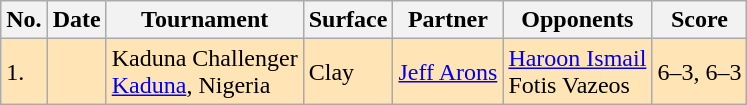<table class="sortable wikitable">
<tr>
<th>No.</th>
<th>Date</th>
<th>Tournament</th>
<th>Surface</th>
<th>Partner</th>
<th>Opponents</th>
<th class="unsortable">Score</th>
</tr>
<tr style="background:moccasin;">
<td>1.</td>
<td></td>
<td>Kaduna Challenger<br><a href='#'>Kaduna</a>, Nigeria</td>
<td>Clay</td>
<td> <a href='#'>Jeff Arons</a></td>
<td> <a href='#'>Haroon Ismail</a> <br>  Fotis Vazeos</td>
<td>6–3, 6–3</td>
</tr>
</table>
